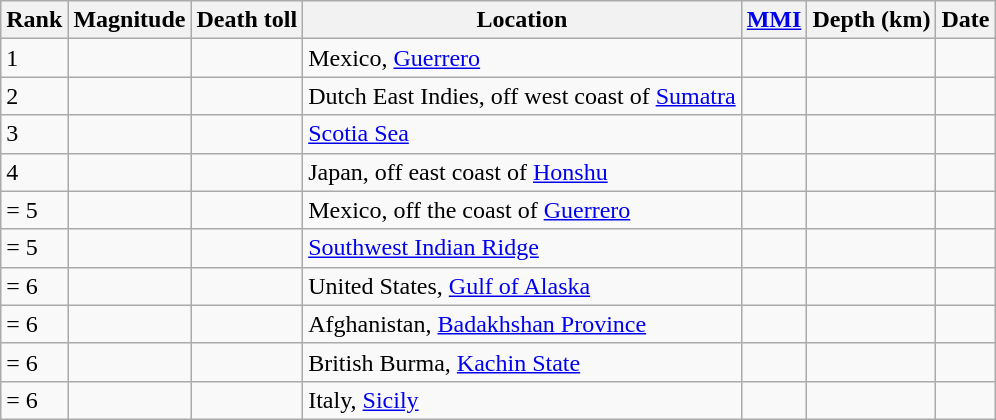<table class="sortable wikitable" style="font-size:100%;">
<tr>
<th>Rank</th>
<th>Magnitude</th>
<th>Death toll</th>
<th>Location</th>
<th><a href='#'>MMI</a></th>
<th>Depth (km)</th>
<th>Date</th>
</tr>
<tr>
<td>1</td>
<td></td>
<td></td>
<td>Mexico, <a href='#'>Guerrero</a></td>
<td></td>
<td></td>
<td></td>
</tr>
<tr>
<td>2</td>
<td></td>
<td></td>
<td>Dutch East Indies, off west coast of <a href='#'>Sumatra</a></td>
<td></td>
<td></td>
<td></td>
</tr>
<tr>
<td>3</td>
<td></td>
<td></td>
<td><a href='#'>Scotia Sea</a></td>
<td></td>
<td></td>
<td></td>
</tr>
<tr>
<td>4</td>
<td></td>
<td></td>
<td>Japan, off east coast of <a href='#'>Honshu</a></td>
<td></td>
<td></td>
<td></td>
</tr>
<tr>
<td>= 5</td>
<td></td>
<td></td>
<td>Mexico, off the coast of <a href='#'>Guerrero</a></td>
<td></td>
<td></td>
<td></td>
</tr>
<tr>
<td>= 5</td>
<td></td>
<td></td>
<td><a href='#'>Southwest Indian Ridge</a></td>
<td></td>
<td></td>
<td></td>
</tr>
<tr>
<td>= 6</td>
<td></td>
<td></td>
<td>United States, <a href='#'>Gulf of Alaska</a></td>
<td></td>
<td></td>
<td></td>
</tr>
<tr>
<td>= 6</td>
<td></td>
<td></td>
<td>Afghanistan, <a href='#'>Badakhshan Province</a></td>
<td></td>
<td></td>
<td></td>
</tr>
<tr>
<td>= 6</td>
<td></td>
<td></td>
<td>British Burma, <a href='#'>Kachin State</a></td>
<td></td>
<td></td>
<td></td>
</tr>
<tr>
<td>= 6</td>
<td></td>
<td></td>
<td>Italy, <a href='#'>Sicily</a></td>
<td></td>
<td></td>
<td></td>
</tr>
</table>
